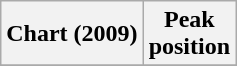<table class="wikitable">
<tr>
<th>Chart (2009)</th>
<th>Peak<br>position</th>
</tr>
<tr>
</tr>
</table>
